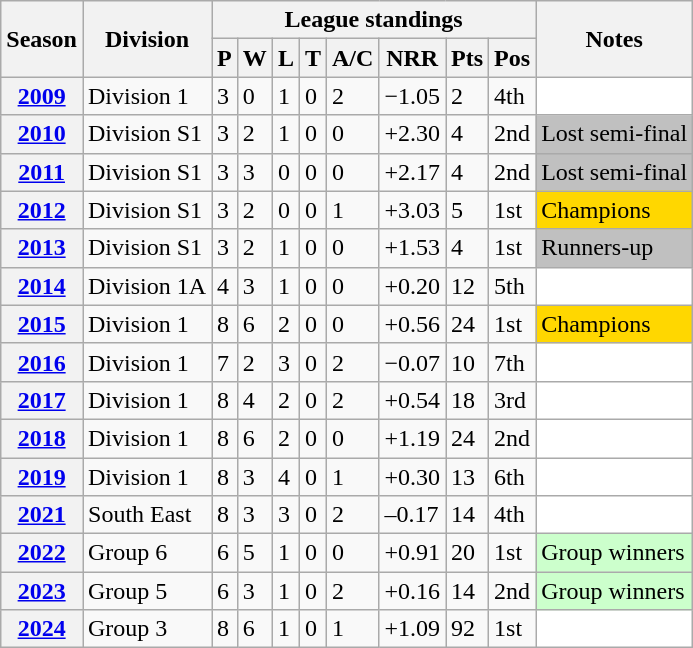<table class="wikitable sortable">
<tr>
<th scope="col" rowspan="2">Season</th>
<th scope="col" rowspan="2">Division</th>
<th scope="col" colspan="8">League standings</th>
<th scope="col" rowspan="2">Notes</th>
</tr>
<tr>
<th scope="col">P</th>
<th scope="col">W</th>
<th scope="col">L</th>
<th scope="col">T</th>
<th scope="col">A/C</th>
<th scope="col">NRR</th>
<th scope="col">Pts</th>
<th scope="col">Pos</th>
</tr>
<tr>
<th scope="row"><a href='#'>2009</a></th>
<td>Division 1</td>
<td>3</td>
<td>0</td>
<td>1</td>
<td>0</td>
<td>2</td>
<td>−1.05</td>
<td>2</td>
<td>4th</td>
<td style="background: white;"></td>
</tr>
<tr>
<th scope="row"><a href='#'>2010</a></th>
<td>Division S1</td>
<td>3</td>
<td>2</td>
<td>1</td>
<td>0</td>
<td>0</td>
<td>+2.30</td>
<td>4</td>
<td>2nd</td>
<td style="background: silver;">Lost semi-final</td>
</tr>
<tr>
<th scope="row"><a href='#'>2011</a></th>
<td>Division S1</td>
<td>3</td>
<td>3</td>
<td>0</td>
<td>0</td>
<td>0</td>
<td>+2.17</td>
<td>4</td>
<td>2nd</td>
<td style="background: silver;">Lost semi-final</td>
</tr>
<tr>
<th scope="row"><a href='#'>2012</a></th>
<td>Division S1</td>
<td>3</td>
<td>2</td>
<td>0</td>
<td>0</td>
<td>1</td>
<td>+3.03</td>
<td>5</td>
<td>1st</td>
<td style="background: gold;">Champions</td>
</tr>
<tr>
<th scope="row"><a href='#'>2013</a></th>
<td>Division S1</td>
<td>3</td>
<td>2</td>
<td>1</td>
<td>0</td>
<td>0</td>
<td>+1.53</td>
<td>4</td>
<td>1st</td>
<td style="background: silver;">Runners-up</td>
</tr>
<tr>
<th scope="row"><a href='#'>2014</a></th>
<td>Division 1A</td>
<td>4</td>
<td>3</td>
<td>1</td>
<td>0</td>
<td>0</td>
<td>+0.20</td>
<td>12</td>
<td>5th</td>
<td style="background: white;"></td>
</tr>
<tr>
<th scope="row"><a href='#'>2015</a></th>
<td>Division 1</td>
<td>8</td>
<td>6</td>
<td>2</td>
<td>0</td>
<td>0</td>
<td>+0.56</td>
<td>24</td>
<td>1st</td>
<td style="background: gold;">Champions</td>
</tr>
<tr>
<th scope="row"><a href='#'>2016</a></th>
<td>Division 1</td>
<td>7</td>
<td>2</td>
<td>3</td>
<td>0</td>
<td>2</td>
<td>−0.07</td>
<td>10</td>
<td>7th</td>
<td style="background: white;"></td>
</tr>
<tr>
<th scope="row"><a href='#'>2017</a></th>
<td>Division 1</td>
<td>8</td>
<td>4</td>
<td>2</td>
<td>0</td>
<td>2</td>
<td>+0.54</td>
<td>18</td>
<td>3rd</td>
<td style="background: white;"></td>
</tr>
<tr>
<th scope="row"><a href='#'>2018</a></th>
<td>Division 1</td>
<td>8</td>
<td>6</td>
<td>2</td>
<td>0</td>
<td>0</td>
<td>+1.19</td>
<td>24</td>
<td>2nd</td>
<td style="background: white;"></td>
</tr>
<tr>
<th scope="row"><a href='#'>2019</a></th>
<td>Division 1</td>
<td>8</td>
<td>3</td>
<td>4</td>
<td>0</td>
<td>1</td>
<td>+0.30</td>
<td>13</td>
<td>6th</td>
<td style="background: white;"></td>
</tr>
<tr>
<th scope="row"><a href='#'>2021</a></th>
<td>South East</td>
<td>8</td>
<td>3</td>
<td>3</td>
<td>0</td>
<td>2</td>
<td>–0.17</td>
<td>14</td>
<td>4th</td>
<td style="background: white;"></td>
</tr>
<tr>
<th scope="row"><a href='#'>2022</a></th>
<td>Group 6</td>
<td>6</td>
<td>5</td>
<td>1</td>
<td>0</td>
<td>0</td>
<td>+0.91</td>
<td>20</td>
<td>1st</td>
<td style="background: #cfc;">Group winners</td>
</tr>
<tr>
<th scope="row"><a href='#'>2023</a></th>
<td>Group 5</td>
<td>6</td>
<td>3</td>
<td>1</td>
<td>0</td>
<td>2</td>
<td>+0.16</td>
<td>14</td>
<td>2nd</td>
<td style="background: #cfc;">Group winners</td>
</tr>
<tr>
<th scope="row"><a href='#'>2024</a></th>
<td>Group 3</td>
<td>8</td>
<td>6</td>
<td>1</td>
<td>0</td>
<td>1</td>
<td>+1.09</td>
<td>92</td>
<td>1st</td>
<td style="background: white;"></td>
</tr>
</table>
